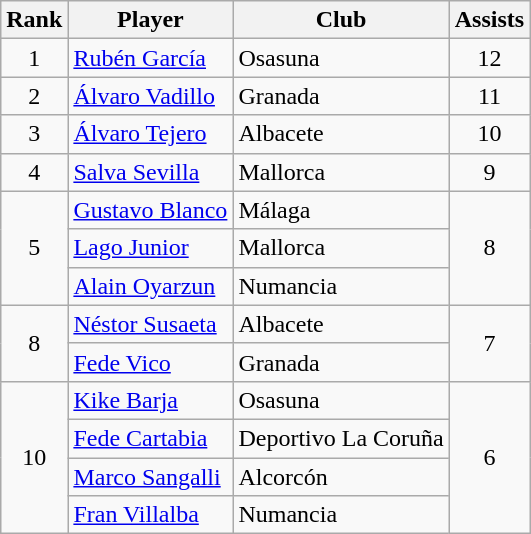<table class="wikitable" style="text-align:center">
<tr>
<th>Rank</th>
<th>Player</th>
<th>Club</th>
<th>Assists</th>
</tr>
<tr>
<td>1</td>
<td align="left"> <a href='#'>Rubén García</a></td>
<td align="left">Osasuna</td>
<td>12</td>
</tr>
<tr>
<td>2</td>
<td align="left"> <a href='#'>Álvaro Vadillo</a></td>
<td align="left">Granada</td>
<td>11</td>
</tr>
<tr>
<td>3</td>
<td align="left"> <a href='#'>Álvaro Tejero</a></td>
<td align="left">Albacete</td>
<td>10</td>
</tr>
<tr>
<td>4</td>
<td align="left"> <a href='#'>Salva Sevilla</a></td>
<td align="left">Mallorca</td>
<td>9</td>
</tr>
<tr>
<td rowspan=3>5</td>
<td align="left"> <a href='#'>Gustavo Blanco</a></td>
<td align="left">Málaga</td>
<td rowspan=3>8</td>
</tr>
<tr>
<td align="left"> <a href='#'>Lago Junior</a></td>
<td align="left">Mallorca</td>
</tr>
<tr>
<td align="left"> <a href='#'>Alain Oyarzun</a></td>
<td align="left">Numancia</td>
</tr>
<tr>
<td rowspan=2>8</td>
<td align="left"> <a href='#'>Néstor Susaeta</a></td>
<td align="left">Albacete</td>
<td rowspan=2>7</td>
</tr>
<tr>
<td align="left"> <a href='#'>Fede Vico</a></td>
<td align="left">Granada</td>
</tr>
<tr>
<td rowspan=4>10</td>
<td align="left"> <a href='#'>Kike Barja</a></td>
<td align="left">Osasuna</td>
<td rowspan=4>6</td>
</tr>
<tr>
<td align="left"> <a href='#'>Fede Cartabia</a></td>
<td align="left">Deportivo La Coruña</td>
</tr>
<tr>
<td align="left"> <a href='#'>Marco Sangalli</a></td>
<td align="left">Alcorcón</td>
</tr>
<tr>
<td align="left"> <a href='#'>Fran Villalba</a></td>
<td align="left">Numancia</td>
</tr>
</table>
